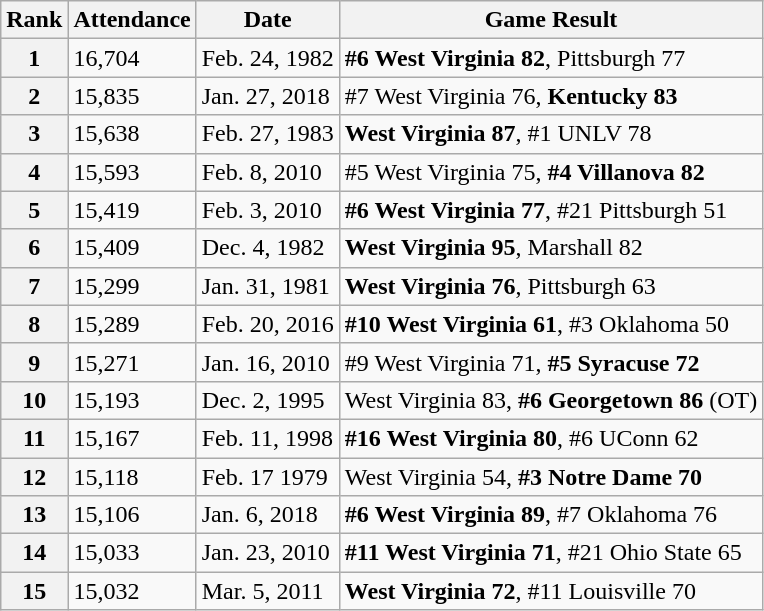<table class="wikitable">
<tr>
<th colspan=1 style=>Rank</th>
<th colspan=1 style=>Attendance</th>
<th colspan=1 style=>Date</th>
<th colspan=1 style=>Game Result</th>
</tr>
<tr>
<th>1</th>
<td>16,704</td>
<td>Feb. 24, 1982</td>
<td><strong>#6 West Virginia 82</strong>, Pittsburgh 77</td>
</tr>
<tr>
<th>2</th>
<td>15,835</td>
<td>Jan. 27, 2018</td>
<td>#7 West Virginia 76, <strong>Kentucky 83</strong></td>
</tr>
<tr>
<th>3</th>
<td>15,638</td>
<td>Feb. 27, 1983</td>
<td><strong>West Virginia 87</strong>, #1 UNLV 78</td>
</tr>
<tr>
<th>4</th>
<td>15,593</td>
<td>Feb. 8, 2010</td>
<td>#5 West Virginia 75, <strong>#4 Villanova 82</strong></td>
</tr>
<tr>
<th>5</th>
<td>15,419</td>
<td>Feb. 3, 2010</td>
<td><strong>#6 West Virginia 77</strong>, #21 Pittsburgh 51</td>
</tr>
<tr>
<th>6</th>
<td>15,409</td>
<td>Dec. 4, 1982</td>
<td><strong>West Virginia 95</strong>, Marshall 82</td>
</tr>
<tr>
<th>7</th>
<td>15,299</td>
<td>Jan. 31, 1981</td>
<td><strong>West Virginia 76</strong>, Pittsburgh 63</td>
</tr>
<tr>
<th>8</th>
<td>15,289</td>
<td>Feb. 20, 2016</td>
<td><strong>#10 West Virginia 61</strong>, #3 Oklahoma 50</td>
</tr>
<tr>
<th>9</th>
<td>15,271</td>
<td>Jan. 16, 2010</td>
<td>#9 West Virginia 71, <strong>#5 Syracuse 72</strong></td>
</tr>
<tr>
<th>10</th>
<td>15,193</td>
<td>Dec. 2, 1995</td>
<td>West Virginia 83, <strong>#6 Georgetown 86</strong> (OT)</td>
</tr>
<tr>
<th>11</th>
<td>15,167</td>
<td>Feb. 11, 1998</td>
<td><strong>#16 West Virginia 80</strong>, #6 UConn 62</td>
</tr>
<tr>
<th>12</th>
<td>15,118</td>
<td>Feb. 17 1979</td>
<td>West Virginia 54, <strong>#3 Notre Dame 70</strong></td>
</tr>
<tr>
<th>13</th>
<td>15,106</td>
<td>Jan. 6, 2018</td>
<td><strong>#6 West Virginia 89</strong>, #7 Oklahoma 76</td>
</tr>
<tr>
<th>14</th>
<td>15,033</td>
<td>Jan. 23, 2010</td>
<td><strong>#11 West Virginia 71</strong>, #21 Ohio State 65</td>
</tr>
<tr>
<th>15</th>
<td>15,032</td>
<td>Mar. 5, 2011</td>
<td><strong>West Virginia 72</strong>, #11 Louisville 70</td>
</tr>
</table>
